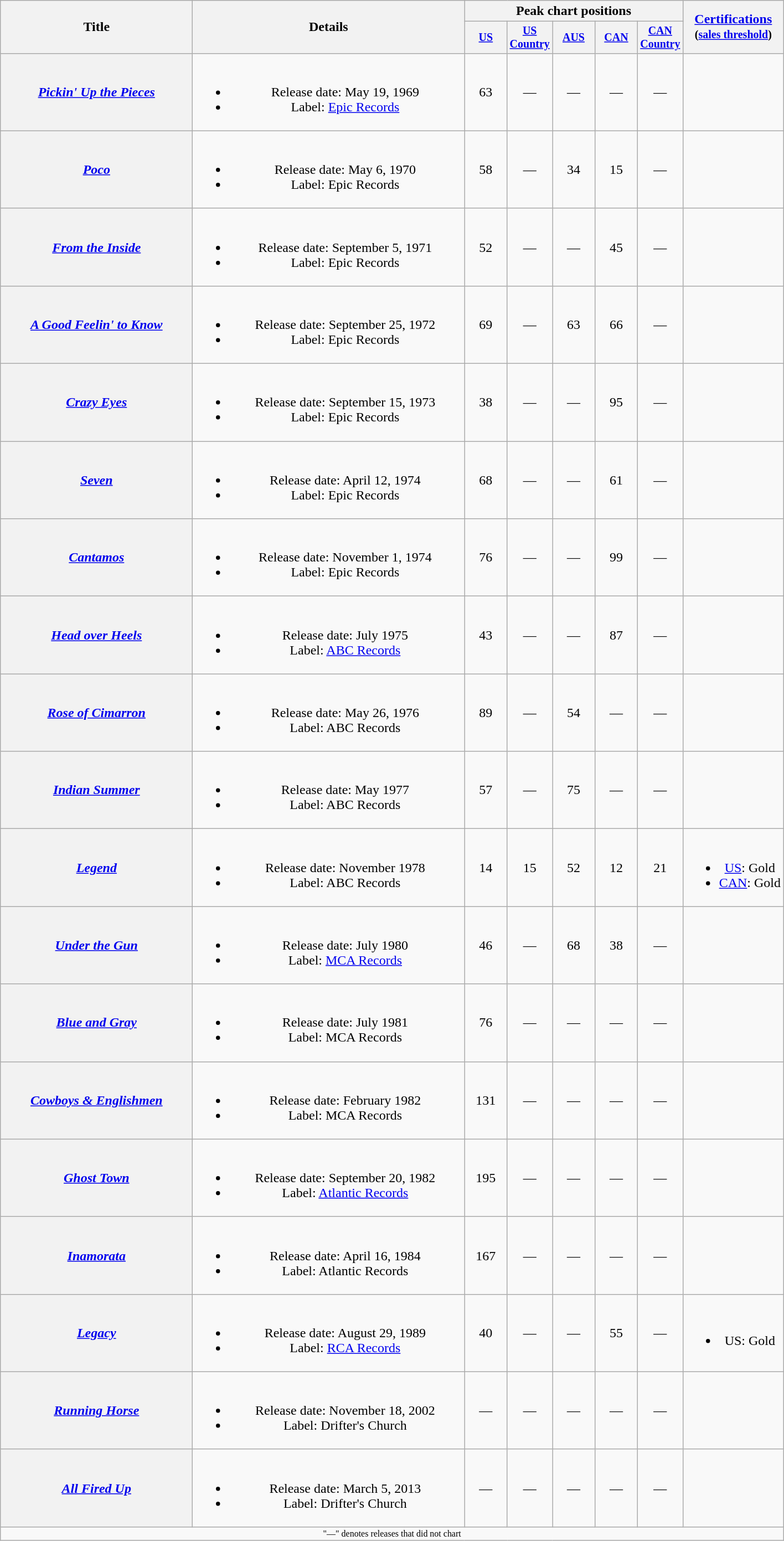<table class="wikitable plainrowheaders" style="text-align:center;">
<tr>
<th rowspan="2" style="width:14em;">Title</th>
<th rowspan="2" style="width:20em;">Details</th>
<th colspan="5">Peak chart positions</th>
<th rowspan="2"><a href='#'>Certifications</a><br><small>(<a href='#'>sales threshold</a>)</small></th>
</tr>
<tr style="font-size:smaller;">
<th width="45"><a href='#'>US</a></th>
<th width="45"><a href='#'>US Country</a></th>
<th width="45"><a href='#'>AUS</a></th>
<th width="45"><a href='#'>CAN</a></th>
<th width="45"><a href='#'>CAN Country</a></th>
</tr>
<tr>
<th scope="row"><em><a href='#'>Pickin' Up the Pieces</a></em></th>
<td><br><ul><li>Release date: May 19, 1969</li><li>Label: <a href='#'>Epic Records</a></li></ul></td>
<td>63</td>
<td>—</td>
<td>—</td>
<td>—</td>
<td>—</td>
<td></td>
</tr>
<tr>
<th scope="row"><em><a href='#'>Poco</a></em></th>
<td><br><ul><li>Release date: May 6, 1970</li><li>Label: Epic Records</li></ul></td>
<td>58</td>
<td>—</td>
<td>34</td>
<td>15</td>
<td>—</td>
<td></td>
</tr>
<tr>
<th scope="row"><em><a href='#'>From the Inside</a></em></th>
<td><br><ul><li>Release date: September 5, 1971</li><li>Label: Epic Records</li></ul></td>
<td>52</td>
<td>—</td>
<td>—</td>
<td>45</td>
<td>—</td>
<td></td>
</tr>
<tr>
<th scope="row"><em><a href='#'>A Good Feelin' to Know</a></em></th>
<td><br><ul><li>Release date: September 25, 1972</li><li>Label: Epic Records</li></ul></td>
<td>69</td>
<td>—</td>
<td>63</td>
<td>66</td>
<td>—</td>
<td></td>
</tr>
<tr>
<th scope="row"><em><a href='#'>Crazy Eyes</a></em></th>
<td><br><ul><li>Release date: September 15, 1973</li><li>Label: Epic Records</li></ul></td>
<td>38</td>
<td>—</td>
<td>—</td>
<td>95</td>
<td>—</td>
<td></td>
</tr>
<tr>
<th scope="row"><em><a href='#'>Seven</a></em></th>
<td><br><ul><li>Release date: April 12, 1974</li><li>Label: Epic Records</li></ul></td>
<td>68</td>
<td>—</td>
<td>—</td>
<td>61</td>
<td>—</td>
<td></td>
</tr>
<tr>
<th scope="row"><em><a href='#'>Cantamos</a></em></th>
<td><br><ul><li>Release date: November 1, 1974</li><li>Label: Epic Records</li></ul></td>
<td>76</td>
<td>—</td>
<td>—</td>
<td>99</td>
<td>—</td>
<td></td>
</tr>
<tr>
<th scope="row"><em><a href='#'>Head over Heels</a></em></th>
<td><br><ul><li>Release date: July 1975</li><li>Label: <a href='#'>ABC Records</a></li></ul></td>
<td>43</td>
<td>—</td>
<td>—</td>
<td>87</td>
<td>—</td>
<td></td>
</tr>
<tr>
<th scope="row"><em><a href='#'>Rose of Cimarron</a></em></th>
<td><br><ul><li>Release date: May 26, 1976</li><li>Label: ABC Records</li></ul></td>
<td>89</td>
<td>—</td>
<td>54</td>
<td>—</td>
<td>—</td>
<td></td>
</tr>
<tr>
<th scope="row"><em><a href='#'>Indian Summer</a></em></th>
<td><br><ul><li>Release date: May 1977</li><li>Label: ABC Records</li></ul></td>
<td>57</td>
<td>—</td>
<td>75</td>
<td>—</td>
<td>—</td>
<td></td>
</tr>
<tr>
<th scope="row"><em><a href='#'>Legend</a></em></th>
<td><br><ul><li>Release date: November 1978</li><li>Label: ABC Records</li></ul></td>
<td>14</td>
<td>15</td>
<td>52</td>
<td>12</td>
<td>21</td>
<td><br><ul><li><a href='#'>US</a>: Gold</li><li><a href='#'>CAN</a>: Gold</li></ul></td>
</tr>
<tr>
<th scope="row"><em><a href='#'>Under the Gun</a></em></th>
<td><br><ul><li>Release date: July 1980</li><li>Label: <a href='#'>MCA Records</a></li></ul></td>
<td>46</td>
<td>—</td>
<td>68</td>
<td>38</td>
<td>—</td>
<td></td>
</tr>
<tr>
<th scope="row"><em><a href='#'>Blue and Gray</a></em></th>
<td><br><ul><li>Release date: July 1981</li><li>Label: MCA Records</li></ul></td>
<td>76</td>
<td>—</td>
<td>—</td>
<td>—</td>
<td>—</td>
<td></td>
</tr>
<tr>
<th scope="row"><em><a href='#'>Cowboys & Englishmen</a></em></th>
<td><br><ul><li>Release date: February 1982</li><li>Label: MCA Records</li></ul></td>
<td>131</td>
<td>—</td>
<td>—</td>
<td>—</td>
<td>—</td>
<td></td>
</tr>
<tr>
<th scope="row"><em><a href='#'>Ghost Town</a></em></th>
<td><br><ul><li>Release date: September 20, 1982</li><li>Label: <a href='#'>Atlantic Records</a></li></ul></td>
<td>195</td>
<td>—</td>
<td>—</td>
<td>—</td>
<td>—</td>
<td></td>
</tr>
<tr>
<th scope="row"><em><a href='#'>Inamorata</a></em></th>
<td><br><ul><li>Release date: April 16, 1984</li><li>Label: Atlantic Records</li></ul></td>
<td>167</td>
<td>—</td>
<td>—</td>
<td>—</td>
<td>—</td>
<td></td>
</tr>
<tr>
<th scope="row"><em><a href='#'>Legacy</a></em></th>
<td><br><ul><li>Release date: August 29, 1989</li><li>Label: <a href='#'>RCA Records</a></li></ul></td>
<td>40</td>
<td>—</td>
<td>—</td>
<td>55</td>
<td>—</td>
<td><br><ul><li>US: Gold</li></ul></td>
</tr>
<tr>
<th scope="row"><em><a href='#'>Running Horse</a></em></th>
<td><br><ul><li>Release date: November 18, 2002</li><li>Label: Drifter's Church</li></ul></td>
<td>—</td>
<td>—</td>
<td>—</td>
<td>—</td>
<td>—</td>
<td></td>
</tr>
<tr>
<th scope="row"><em><a href='#'>All Fired Up</a></em></th>
<td><br><ul><li>Release date: March 5, 2013</li><li>Label: Drifter's Church</li></ul></td>
<td>—</td>
<td>—</td>
<td>—</td>
<td>—</td>
<td>—</td>
<td></td>
</tr>
<tr>
<td colspan="10" style="font-size:8pt">"—" denotes releases that did not chart</td>
</tr>
</table>
